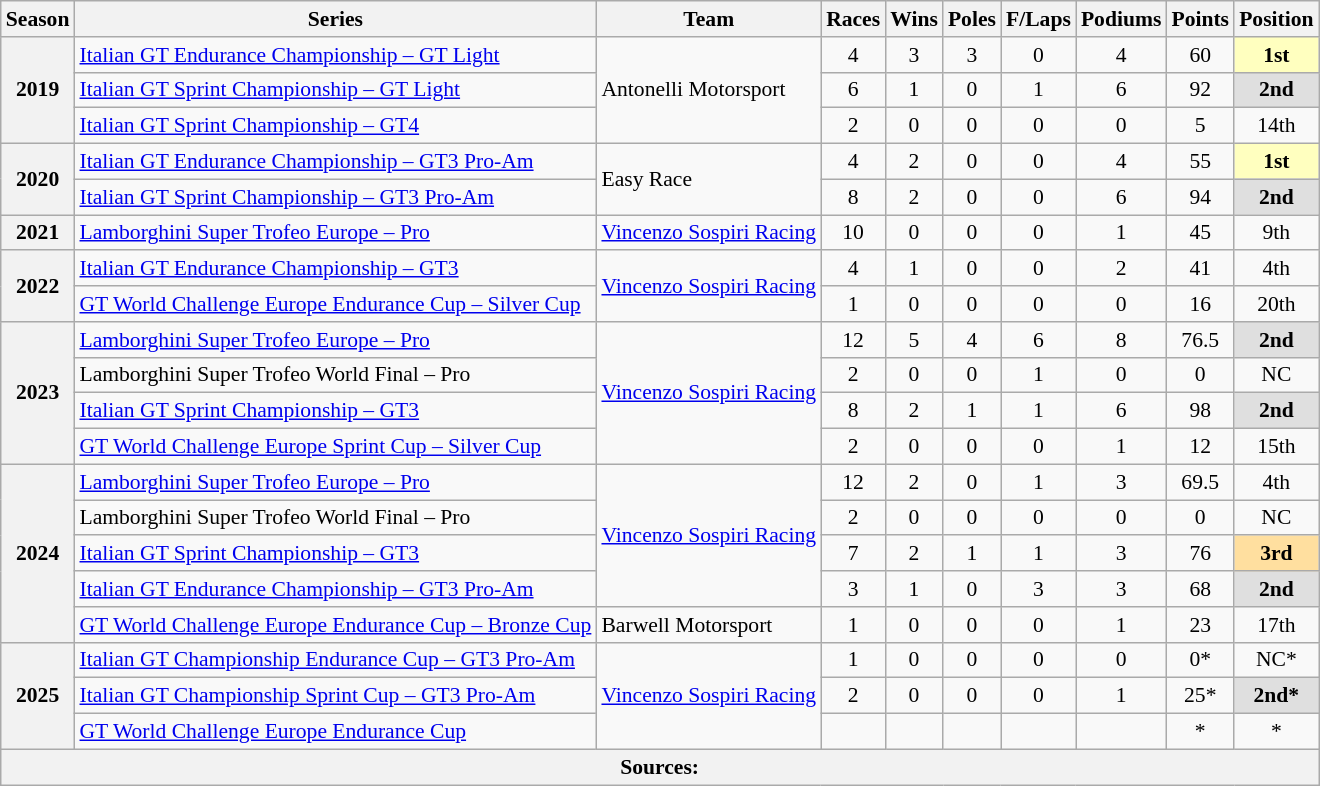<table class="wikitable" style="font-size: 90%; text-align:center">
<tr>
<th>Season</th>
<th>Series</th>
<th>Team</th>
<th>Races</th>
<th>Wins</th>
<th>Poles</th>
<th>F/Laps</th>
<th>Podiums</th>
<th>Points</th>
<th>Position</th>
</tr>
<tr>
<th rowspan="3">2019</th>
<td align=left><a href='#'>Italian GT Endurance Championship – GT Light</a></td>
<td align=left rowspan="3">Antonelli Motorsport</td>
<td>4</td>
<td>3</td>
<td>3</td>
<td>0</td>
<td>4</td>
<td>60</td>
<td style="background:#FFFFBF;"><strong>1st</strong></td>
</tr>
<tr>
<td align=left><a href='#'>Italian GT Sprint Championship – GT Light</a></td>
<td>6</td>
<td>1</td>
<td>0</td>
<td>1</td>
<td>6</td>
<td>92</td>
<td style="background:#dfdfdf;"><strong>2nd</strong></td>
</tr>
<tr>
<td align=left><a href='#'>Italian GT Sprint Championship – GT4</a></td>
<td>2</td>
<td>0</td>
<td>0</td>
<td>0</td>
<td>0</td>
<td>5</td>
<td>14th</td>
</tr>
<tr>
<th rowspan="2">2020</th>
<td align=left><a href='#'>Italian GT Endurance Championship – GT3 Pro-Am</a></td>
<td align=left rowspan="2">Easy Race</td>
<td>4</td>
<td>2</td>
<td>0</td>
<td>0</td>
<td>4</td>
<td>55</td>
<td style="background:#FFFFBF;"><strong>1st</strong></td>
</tr>
<tr>
<td align=left><a href='#'>Italian GT Sprint Championship – GT3 Pro-Am</a></td>
<td>8</td>
<td>2</td>
<td>0</td>
<td>0</td>
<td>6</td>
<td>94</td>
<td style="background:#dfdfdf;"><strong>2nd</strong></td>
</tr>
<tr>
<th>2021</th>
<td align=left><a href='#'>Lamborghini Super Trofeo Europe – Pro</a></td>
<td align=left><a href='#'>Vincenzo Sospiri Racing</a></td>
<td>10</td>
<td>0</td>
<td>0</td>
<td>0</td>
<td>1</td>
<td>45</td>
<td>9th</td>
</tr>
<tr>
<th rowspan="2">2022</th>
<td align=left><a href='#'>Italian GT Endurance Championship – GT3</a></td>
<td align=left rowspan="2"><a href='#'>Vincenzo Sospiri Racing</a></td>
<td>4</td>
<td>1</td>
<td>0</td>
<td>0</td>
<td>2</td>
<td>41</td>
<td>4th</td>
</tr>
<tr>
<td align=left><a href='#'>GT World Challenge Europe Endurance Cup – Silver Cup</a></td>
<td>1</td>
<td>0</td>
<td>0</td>
<td>0</td>
<td>0</td>
<td>16</td>
<td>20th</td>
</tr>
<tr>
<th rowspan="4">2023</th>
<td align=left><a href='#'>Lamborghini Super Trofeo Europe – Pro</a></td>
<td align=left rowspan="4"><a href='#'>Vincenzo Sospiri Racing</a></td>
<td>12</td>
<td>5</td>
<td>4</td>
<td>6</td>
<td>8</td>
<td>76.5</td>
<td style="background:#dfdfdf;"><strong>2nd</strong></td>
</tr>
<tr>
<td align=left>Lamborghini Super Trofeo World Final – Pro</td>
<td>2</td>
<td>0</td>
<td>0</td>
<td>1</td>
<td>0</td>
<td>0</td>
<td>NC</td>
</tr>
<tr>
<td align=left><a href='#'>Italian GT Sprint Championship – GT3</a></td>
<td>8</td>
<td>2</td>
<td>1</td>
<td>1</td>
<td>6</td>
<td>98</td>
<td style="background:#dfdfdf;"><strong>2nd</strong></td>
</tr>
<tr>
<td align=left><a href='#'>GT World Challenge Europe Sprint Cup – Silver Cup</a></td>
<td>2</td>
<td>0</td>
<td>0</td>
<td>0</td>
<td>1</td>
<td>12</td>
<td>15th</td>
</tr>
<tr>
<th rowspan="5">2024</th>
<td align=left><a href='#'>Lamborghini Super Trofeo Europe – Pro</a></td>
<td align=left rowspan="4"><a href='#'>Vincenzo Sospiri Racing</a></td>
<td>12</td>
<td>2</td>
<td>0</td>
<td>1</td>
<td>3</td>
<td>69.5</td>
<td>4th</td>
</tr>
<tr>
<td align=left>Lamborghini Super Trofeo World Final – Pro</td>
<td>2</td>
<td>0</td>
<td>0</td>
<td>0</td>
<td>0</td>
<td>0</td>
<td>NC</td>
</tr>
<tr>
<td align=left><a href='#'>Italian GT Sprint Championship – GT3</a></td>
<td>7</td>
<td>2</td>
<td>1</td>
<td>1</td>
<td>3</td>
<td>76</td>
<td style="background:#ffdf9f;"><strong>3rd</strong></td>
</tr>
<tr>
<td align=left><a href='#'>Italian GT Endurance Championship – GT3 Pro-Am</a></td>
<td>3</td>
<td>1</td>
<td>0</td>
<td>3</td>
<td>3</td>
<td>68</td>
<td style="background:#dfdfdf;"><strong>2nd</strong></td>
</tr>
<tr>
<td align=left><a href='#'>GT World Challenge Europe Endurance Cup – Bronze Cup</a></td>
<td align=left>Barwell Motorsport</td>
<td>1</td>
<td>0</td>
<td>0</td>
<td>0</td>
<td>1</td>
<td>23</td>
<td>17th</td>
</tr>
<tr>
<th rowspan="3">2025</th>
<td align=left><a href='#'>Italian GT Championship Endurance Cup – GT3 Pro-Am</a></td>
<td align=left rowspan="3"><a href='#'>Vincenzo Sospiri Racing</a></td>
<td>1</td>
<td>0</td>
<td>0</td>
<td>0</td>
<td>0</td>
<td>0*</td>
<td>NC*</td>
</tr>
<tr>
<td align=left><a href='#'>Italian GT Championship Sprint Cup – GT3 Pro-Am</a></td>
<td>2</td>
<td>0</td>
<td>0</td>
<td>0</td>
<td>1</td>
<td>25*</td>
<td style="background:#dfdfdf;"><strong>2nd*</strong></td>
</tr>
<tr>
<td align=left><a href='#'>GT World Challenge Europe Endurance Cup</a></td>
<td></td>
<td></td>
<td></td>
<td></td>
<td></td>
<td>*</td>
<td>*</td>
</tr>
<tr>
<th colspan="10">Sources:</th>
</tr>
</table>
